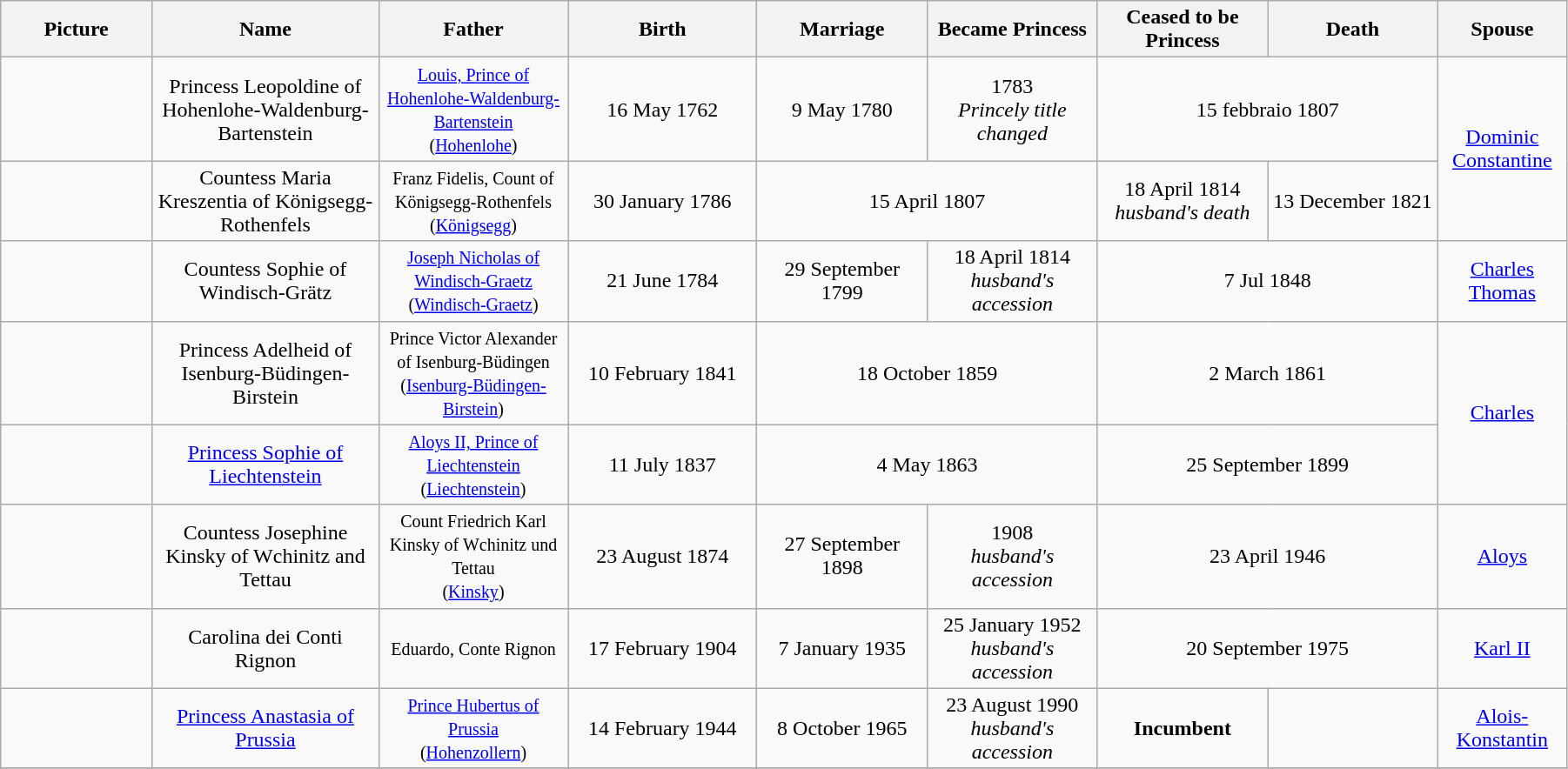<table width=95% class="wikitable">
<tr>
<th width = "8%">Picture</th>
<th width = "12%">Name</th>
<th width = "10%">Father</th>
<th width = "10%">Birth</th>
<th width = "9%">Marriage</th>
<th width = "9%">Became Princess</th>
<th width = "9%">Ceased to be Princess</th>
<th width = "9%">Death</th>
<th width = "6%">Spouse</th>
</tr>
<tr>
<td align="center"></td>
<td align="center">Princess Leopoldine of Hohenlohe-Waldenburg-Bartenstein</td>
<td align="center"><small><a href='#'>Louis, Prince of Hohenlohe-Waldenburg-Bartenstein</a><br>(<a href='#'>Hohenlohe</a>)</small></td>
<td align="center">16 May 1762</td>
<td align="center">9 May 1780</td>
<td align="center">1783<br><em>Princely title changed</em></td>
<td align="center" colspan="2">15 febbraio 1807</td>
<td align="center" rowspan="2"><a href='#'>Dominic Constantine</a></td>
</tr>
<tr>
<td align="center"></td>
<td align="center">Countess Maria Kreszentia of Königsegg-Rothenfels</td>
<td align="center"><small>Franz Fidelis, Count of Königsegg-Rothenfels<br>(<a href='#'>Königsegg</a>)</small></td>
<td align="center">30 January 1786</td>
<td align="center" colspan="2">15 April 1807</td>
<td align="center">18 April 1814<br><em>husband's death</em></td>
<td align="center">13 December 1821</td>
</tr>
<tr>
<td align="center"></td>
<td align="center">Countess Sophie of Windisch-Grätz</td>
<td align="center"><small><a href='#'>Joseph Nicholas of Windisch-Graetz</a><br>(<a href='#'>Windisch-Graetz</a>)</small></td>
<td align="center">21 June 1784</td>
<td align="center">29 September 1799</td>
<td align="center">18 April 1814<br><em>husband's accession</em></td>
<td align="center" colspan="2">7 Jul 1848</td>
<td align="center"><a href='#'>Charles Thomas</a></td>
</tr>
<tr>
<td align="center"></td>
<td align="center">Princess Adelheid of Isenburg-Büdingen-Birstein</td>
<td align="center"><small>Prince Victor Alexander of Isenburg-Büdingen<br>(<a href='#'>Isenburg-Büdingen-Birstein</a>)</small></td>
<td align="center">10 February 1841</td>
<td align="center" colspan="2">18 October 1859</td>
<td align="center" colspan="2">2 March 1861</td>
<td align="center" rowspan="2"><a href='#'>Charles</a></td>
</tr>
<tr>
<td align="center"></td>
<td align="center"><a href='#'>Princess Sophie of Liechtenstein</a></td>
<td align="center"><small><a href='#'>Aloys II, Prince of Liechtenstein</a><br>(<a href='#'>Liechtenstein</a>)</small></td>
<td align="center">11 July 1837</td>
<td align="center" colspan="2">4 May 1863</td>
<td align="center" colspan="2">25 September 1899</td>
</tr>
<tr>
<td align="center"></td>
<td align="center">Countess Josephine Kinsky of Wchinitz and Tettau</td>
<td align="center"><small>Count Friedrich Karl Kinsky of Wchinitz und Tettau<br>(<a href='#'>Kinsky</a>)</small></td>
<td align="center">23 August 1874</td>
<td align="center">27 September 1898</td>
<td align="center">1908<br><em>husband's accession</em></td>
<td align="center" colspan="2">23 April 1946</td>
<td align="center"><a href='#'>Aloys</a></td>
</tr>
<tr>
<td align="center"></td>
<td align="center">Carolina dei Conti Rignon</td>
<td align="center"><small>Eduardo, Conte Rignon</small></td>
<td align="center">17 February 1904</td>
<td align="center">7 January 1935</td>
<td align="center">25 January 1952<br><em>husband's accession</em></td>
<td align="center" colspan="2">20 September 1975</td>
<td align="center"><a href='#'>Karl II</a></td>
</tr>
<tr>
<td align="center"></td>
<td align="center"><a href='#'>Princess Anastasia of Prussia</a></td>
<td align="center"><small><a href='#'>Prince Hubertus of Prussia</a><br>(<a href='#'>Hohenzollern</a>)</small></td>
<td align="center">14 February 1944</td>
<td align="center">8 October 1965</td>
<td align="center">23 August 1990<br><em>husband's accession</em></td>
<td align="center"><strong>Incumbent</strong></td>
<td align="center"></td>
<td align="center"><a href='#'>Alois-Konstantin</a></td>
</tr>
<tr>
</tr>
</table>
